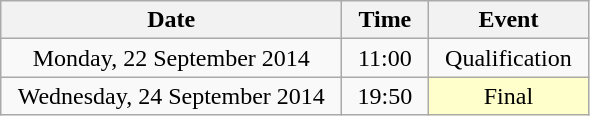<table class = "wikitable" style="text-align:center;">
<tr>
<th width=220>Date</th>
<th width=50>Time</th>
<th width=100>Event</th>
</tr>
<tr>
<td>Monday, 22 September 2014</td>
<td>11:00</td>
<td>Qualification</td>
</tr>
<tr>
<td>Wednesday, 24 September 2014</td>
<td>19:50</td>
<td bgcolor=ffffcc>Final</td>
</tr>
</table>
